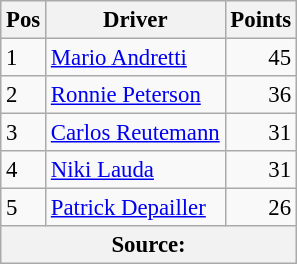<table class="wikitable" style="font-size: 95%;">
<tr>
<th>Pos</th>
<th>Driver</th>
<th>Points</th>
</tr>
<tr>
<td>1</td>
<td> <a href='#'>Mario Andretti</a></td>
<td align="right">45</td>
</tr>
<tr>
<td>2</td>
<td> <a href='#'>Ronnie Peterson</a></td>
<td align="right">36</td>
</tr>
<tr>
<td>3</td>
<td> <a href='#'>Carlos Reutemann</a></td>
<td align="right">31</td>
</tr>
<tr>
<td>4</td>
<td> <a href='#'>Niki Lauda</a></td>
<td align="right">31</td>
</tr>
<tr>
<td>5</td>
<td> <a href='#'>Patrick Depailler</a></td>
<td align="right">26</td>
</tr>
<tr>
<th colspan=4>Source:</th>
</tr>
</table>
